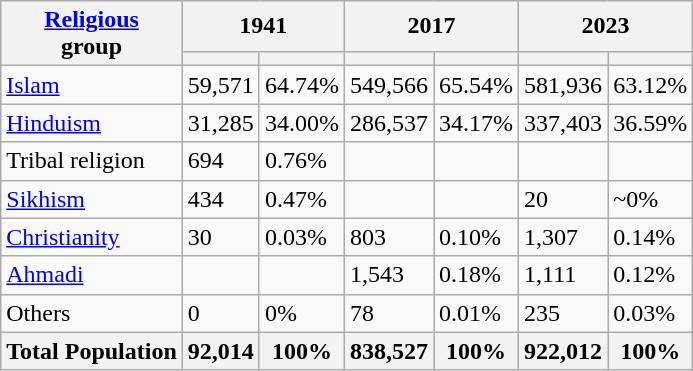<table class="wikitable sortable">
<tr>
<th rowspan="2"><a href='#'>Religious</a><br>group</th>
<th colspan="2">1941</th>
<th colspan="2">2017</th>
<th colspan="2">2023</th>
</tr>
<tr>
<th><a href='#'></a></th>
<th></th>
<th></th>
<th></th>
<th></th>
<th></th>
</tr>
<tr>
<td><a href='#'>Islam</a> </td>
<td>59,571</td>
<td>64.74%</td>
<td>549,566</td>
<td>65.54%</td>
<td>581,936</td>
<td>63.12%</td>
</tr>
<tr>
<td><a href='#'>Hinduism</a> </td>
<td>31,285</td>
<td>34.00%</td>
<td>286,537</td>
<td>34.17%</td>
<td>337,403</td>
<td>36.59%</td>
</tr>
<tr>
<td>Tribal religion</td>
<td>694</td>
<td>0.76%</td>
<td></td>
<td></td>
<td></td>
<td></td>
</tr>
<tr>
<td><a href='#'>Sikhism</a> </td>
<td>434</td>
<td>0.47%</td>
<td></td>
<td></td>
<td>20</td>
<td>~0%</td>
</tr>
<tr>
<td><a href='#'>Christianity</a> </td>
<td>30</td>
<td>0.03%</td>
<td>803</td>
<td>0.10%</td>
<td>1,307</td>
<td>0.14%</td>
</tr>
<tr>
<td><a href='#'>Ahmadi</a></td>
<td></td>
<td></td>
<td>1,543</td>
<td>0.18%</td>
<td>1,111</td>
<td>0.12%</td>
</tr>
<tr>
<td>Others </td>
<td>0</td>
<td>0%</td>
<td>78</td>
<td>0.01%</td>
<td>235</td>
<td>0.03%</td>
</tr>
<tr>
<th>Total Population</th>
<th>92,014</th>
<th>100%</th>
<th>838,527</th>
<th>100%</th>
<th>922,012</th>
<th>100%</th>
</tr>
</table>
